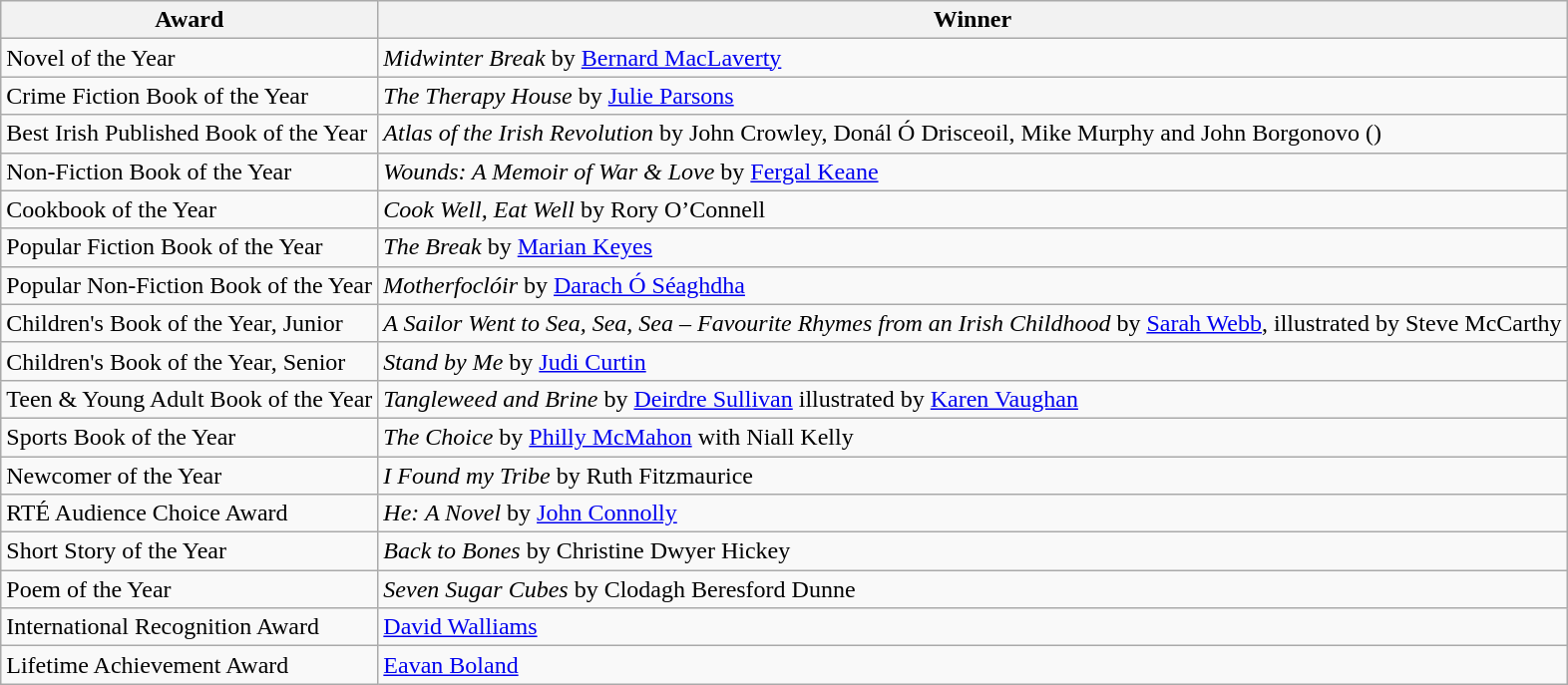<table class="wikitable">
<tr>
<th>Award</th>
<th>Winner</th>
</tr>
<tr>
<td>Novel of the Year</td>
<td><em>Midwinter Break</em> by <a href='#'>Bernard MacLaverty</a></td>
</tr>
<tr>
<td>Crime Fiction Book of the Year</td>
<td><em>The Therapy House</em> by <a href='#'>Julie Parsons</a></td>
</tr>
<tr>
<td>Best Irish Published Book of the Year</td>
<td><em>Atlas of the Irish Revolution</em> by John Crowley, Donál Ó Drisceoil, Mike Murphy and John Borgonovo ()</td>
</tr>
<tr>
<td>Non-Fiction Book of the Year</td>
<td><em>Wounds: A Memoir of War & Love</em> by <a href='#'>Fergal Keane</a></td>
</tr>
<tr>
<td>Cookbook of the Year</td>
<td><em>Cook Well, Eat Well</em> by Rory O’Connell</td>
</tr>
<tr>
<td>Popular Fiction Book of the Year</td>
<td><em>The Break</em> by <a href='#'>Marian Keyes</a></td>
</tr>
<tr>
<td>Popular Non-Fiction Book of the Year</td>
<td><em>Motherfoclóir</em> by <a href='#'>Darach Ó Séaghdha</a></td>
</tr>
<tr>
<td>Children's Book of the Year, Junior</td>
<td><em>A Sailor Went to Sea, Sea, Sea – Favourite Rhymes from an Irish Childhood</em> by <a href='#'>Sarah Webb</a>, illustrated by Steve McCarthy</td>
</tr>
<tr>
<td>Children's Book of the Year, Senior</td>
<td><em>Stand by Me</em> by <a href='#'>Judi Curtin</a></td>
</tr>
<tr>
<td>Teen & Young Adult Book of the Year</td>
<td><em>Tangleweed and Brine</em> by <a href='#'>Deirdre Sullivan</a> illustrated by <a href='#'>Karen Vaughan</a></td>
</tr>
<tr>
<td>Sports Book of the Year</td>
<td><em>The Choice</em> by <a href='#'>Philly McMahon</a> with Niall Kelly</td>
</tr>
<tr>
<td>Newcomer of the Year</td>
<td><em>I Found my Tribe</em> by Ruth Fitzmaurice</td>
</tr>
<tr>
<td>RTÉ Audience Choice Award</td>
<td><em>He: A Novel</em> by <a href='#'>John Connolly</a></td>
</tr>
<tr>
<td>Short Story of the Year</td>
<td><em>Back to Bones</em> by Christine Dwyer Hickey</td>
</tr>
<tr>
<td>Poem of the Year</td>
<td><em>Seven Sugar Cubes</em> by Clodagh Beresford Dunne</td>
</tr>
<tr>
<td>International Recognition Award</td>
<td><a href='#'>David Walliams</a></td>
</tr>
<tr>
<td>Lifetime Achievement Award</td>
<td><a href='#'>Eavan Boland</a></td>
</tr>
</table>
